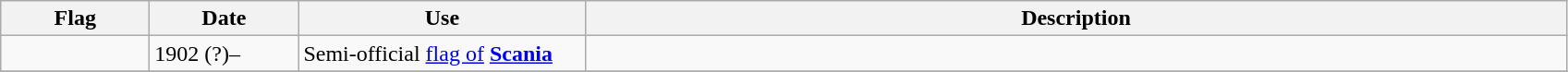<table class="wikitable sortable">
<tr>
<th style="width:100px;">Flag</th>
<th style="width:100px;">Date</th>
<th style="width:200px;">Use</th>
<th style="width:700px;">Description</th>
</tr>
<tr>
<td></td>
<td>1902 (?)–</td>
<td>Semi-official <a href='#'>flag of</a> <strong><a href='#'>Scania</a></strong></td>
<td></td>
</tr>
<tr>
</tr>
</table>
